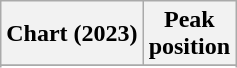<table class="wikitable sortable plainrowheaders">
<tr>
<th scope="col">Chart (2023)</th>
<th scope="col">Peak<br>position</th>
</tr>
<tr>
</tr>
<tr>
</tr>
<tr>
</tr>
</table>
